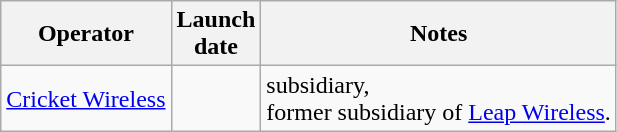<table class="wikitable sortable" style="margin-top:2em">
<tr>
<th>Operator</th>
<th>Launch<br>date</th>
<th>Notes</th>
</tr>
<tr>
<td><a href='#'>Cricket Wireless</a></td>
<td></td>
<td> subsidiary,<br>former subsidiary of <a href='#'>Leap Wireless</a>.</td>
</tr>
</table>
